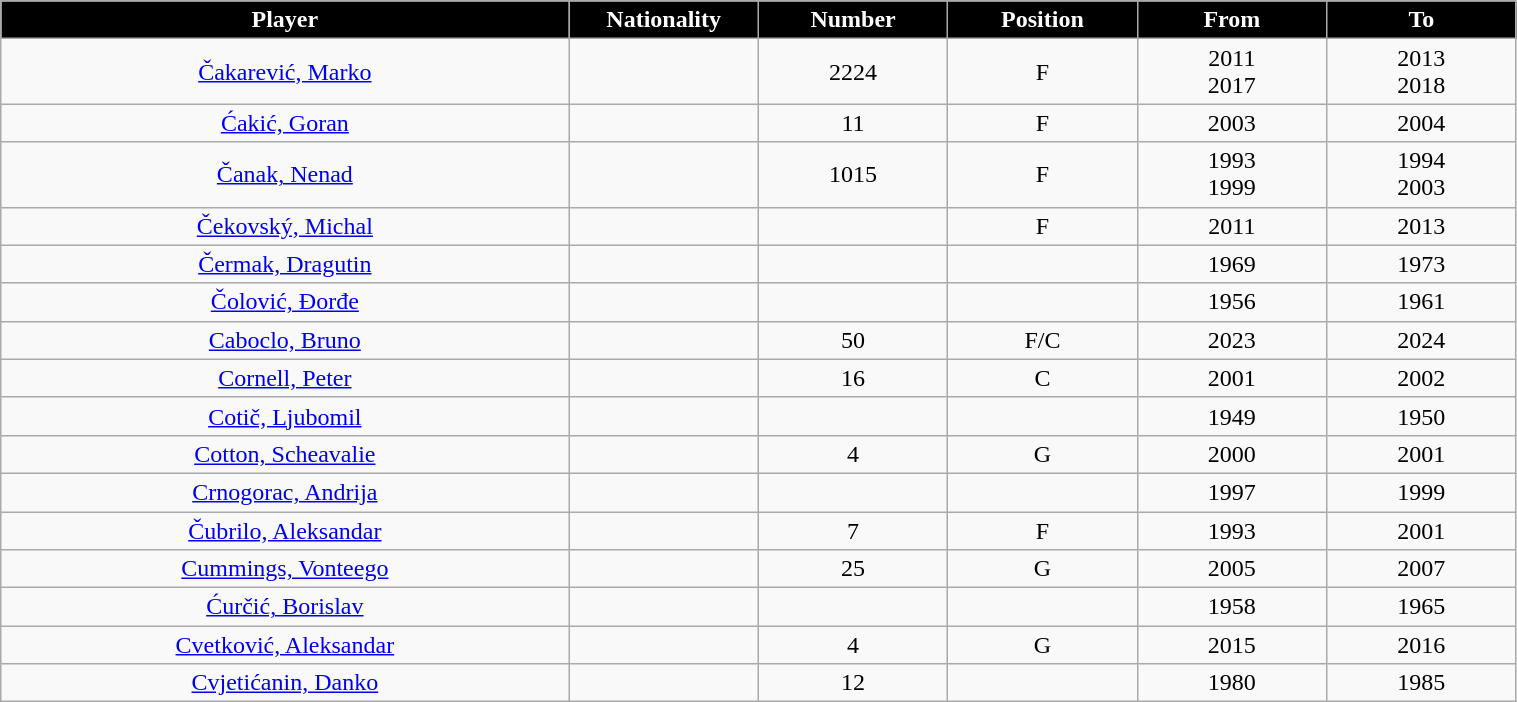<table class="wikitable" style="text-align:center" width="80%">
<tr>
<th style="background:black;color:white;" width="30%">Player</th>
<th style="background:black;color:white;" width="10%">Nationality</th>
<th style="background:black;color:white;" width="10%">Number</th>
<th style="background:black;color:white;" width="10%">Position</th>
<th style="background:black;color:white;" width="10%">From</th>
<th style="background:black;color:white;" width="10%">To</th>
</tr>
<tr>
<td><a href='#'>Čakarević, Marko</a></td>
<td></td>
<td>2224</td>
<td>F</td>
<td>2011<br>2017</td>
<td>2013<br>2018</td>
</tr>
<tr>
<td><a href='#'>Ćakić, Goran</a></td>
<td></td>
<td>11</td>
<td>F</td>
<td>2003</td>
<td>2004</td>
</tr>
<tr>
<td><a href='#'>Čanak, Nenad</a></td>
<td></td>
<td>1015</td>
<td>F</td>
<td>1993<br>1999</td>
<td>1994<br>2003</td>
</tr>
<tr>
<td><a href='#'>Čekovský, Michal</a></td>
<td></td>
<td></td>
<td>F</td>
<td>2011</td>
<td>2013</td>
</tr>
<tr>
<td><a href='#'>Čermak, Dragutin</a></td>
<td></td>
<td></td>
<td></td>
<td>1969</td>
<td>1973</td>
</tr>
<tr>
<td><a href='#'>Čolović, Đorđe</a></td>
<td></td>
<td></td>
<td></td>
<td>1956</td>
<td>1961</td>
</tr>
<tr>
<td><a href='#'>Caboclo, Bruno</a></td>
<td></td>
<td>50</td>
<td>F/C</td>
<td>2023</td>
<td>2024</td>
</tr>
<tr>
<td><a href='#'>Cornell, Peter</a></td>
<td></td>
<td>16</td>
<td>C</td>
<td>2001</td>
<td>2002</td>
</tr>
<tr>
<td><a href='#'>Cotič, Ljubomil</a></td>
<td></td>
<td></td>
<td></td>
<td>1949</td>
<td>1950</td>
</tr>
<tr>
<td><a href='#'>Cotton, Scheavalie</a></td>
<td></td>
<td>4</td>
<td>G</td>
<td>2000</td>
<td>2001</td>
</tr>
<tr>
<td><a href='#'>Crnogorac, Andrija</a></td>
<td></td>
<td></td>
<td></td>
<td>1997</td>
<td>1999</td>
</tr>
<tr>
<td><a href='#'>Čubrilo, Aleksandar</a></td>
<td></td>
<td>7</td>
<td>F</td>
<td>1993</td>
<td>2001</td>
</tr>
<tr>
<td><a href='#'>Cummings, Vonteego</a></td>
<td></td>
<td>25</td>
<td>G</td>
<td>2005</td>
<td>2007</td>
</tr>
<tr>
<td><a href='#'>Ćurčić, Borislav</a></td>
<td></td>
<td></td>
<td></td>
<td>1958</td>
<td>1965</td>
</tr>
<tr>
<td><a href='#'>Cvetković, Aleksandar</a></td>
<td></td>
<td>4</td>
<td>G</td>
<td>2015</td>
<td>2016</td>
</tr>
<tr>
<td><a href='#'>Cvjetićanin, Danko</a></td>
<td></td>
<td>12</td>
<td></td>
<td>1980</td>
<td>1985</td>
</tr>
</table>
